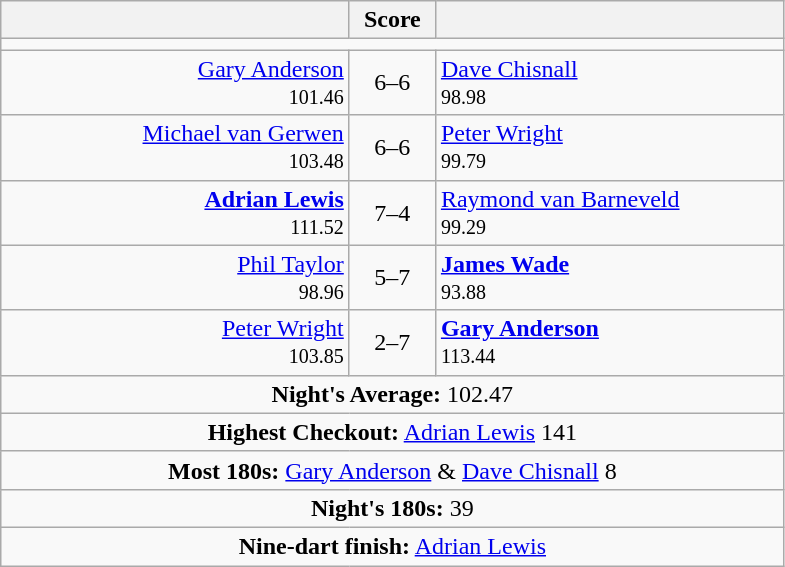<table class=wikitable style="text-align:center">
<tr>
<th width=225></th>
<th width=50>Score</th>
<th width=225></th>
</tr>
<tr align=center>
<td colspan="3"></td>
</tr>
<tr align=left>
<td align=right><a href='#'>Gary Anderson</a>  <br><small><span>101.46</span></small></td>
<td align=center>6–6</td>
<td> <a href='#'>Dave Chisnall</a><br><small><span>98.98</span></small></td>
</tr>
<tr align=left>
<td align=right><a href='#'>Michael van Gerwen</a>  <br><small><span>103.48</span></small></td>
<td align=center>6–6</td>
<td> <a href='#'>Peter Wright</a><br><small><span>99.79</span></small></td>
</tr>
<tr align=left>
<td align=right><strong><a href='#'>Adrian Lewis</a></strong> <br><small><span>111.52</span></small></td>
<td align=center>7–4</td>
<td> <a href='#'>Raymond van Barneveld</a><br><small><span>99.29</span></small></td>
</tr>
<tr align=left>
<td align=right><a href='#'>Phil Taylor</a>  <br><small><span>98.96</span></small></td>
<td align=center>5–7</td>
<td> <strong><a href='#'>James Wade</a></strong><br><small><span>93.88</span></small></td>
</tr>
<tr align=left>
<td align=right><a href='#'>Peter Wright</a>  <br><small><span>103.85</span></small></td>
<td align=center>2–7</td>
<td> <strong><a href='#'>Gary Anderson</a></strong><br><small><span>113.44</span></small></td>
</tr>
<tr align=center>
<td colspan="3"><strong>Night's Average:</strong> 102.47 </td>
</tr>
<tr align=center>
<td colspan="3"><strong>Highest Checkout:</strong>  <a href='#'>Adrian Lewis</a> 141</td>
</tr>
<tr align=center>
<td colspan="3"><strong>Most 180s:</strong>  <a href='#'>Gary Anderson</a> &  <a href='#'>Dave Chisnall</a> 8</td>
</tr>
<tr align=center>
<td colspan="3"><strong>Night's 180s:</strong> 39</td>
</tr>
<tr align=center>
<td colspan="3"><strong>Nine-dart finish:</strong>  <a href='#'>Adrian Lewis</a></td>
</tr>
</table>
